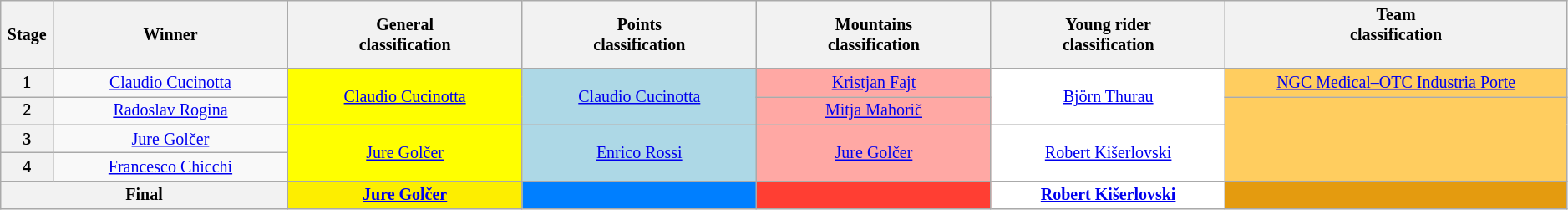<table class="wikitable" style="text-align: center; font-size:smaller;">
<tr>
<th style="width:1%;">Stage</th>
<th style="width:11%;">Winner</th>
<th style="width:11%;">General<br>classification<br></th>
<th style="width:11%;">Points<br>classification<br></th>
<th style="width:11%;">Mountains<br>classification<br></th>
<th style="width:11%;">Young rider<br>classification<br></th>
<th style="width:16%;">Team<br>classification<br><br></th>
</tr>
<tr>
<th>1</th>
<td><a href='#'>Claudio Cucinotta</a></td>
<td style="background:yellow;" rowspan=2><a href='#'>Claudio Cucinotta</a></td>
<td style="background:lightblue;" rowspan=2><a href='#'>Claudio Cucinotta</a></td>
<td style="background:#FFA8A4;"><a href='#'>Kristjan Fajt</a></td>
<td style="background:white;" rowspan=2><a href='#'>Björn Thurau</a></td>
<td style="background:#FFCD5F;"><a href='#'>NGC Medical–OTC Industria Porte</a></td>
</tr>
<tr>
<th>2</th>
<td><a href='#'>Radoslav Rogina</a></td>
<td style="background:#FFA8A4;"><a href='#'>Mitja Mahorič</a></td>
<td style="background:#FFCD5F;" rowspan=3></td>
</tr>
<tr>
<th>3</th>
<td><a href='#'>Jure Golčer</a></td>
<td style="background:yellow;" rowspan=2><a href='#'>Jure Golčer</a></td>
<td style="background:lightblue;" rowspan=2><a href='#'>Enrico Rossi</a></td>
<td style="background:#FFA8A4;" rowspan=2><a href='#'>Jure Golčer</a></td>
<td style="background:white;" rowspan=2><a href='#'>Robert Kišerlovski</a></td>
</tr>
<tr>
<th>4</th>
<td><a href='#'>Francesco Chicchi</a></td>
</tr>
<tr>
<th colspan="2"><strong>Final</strong></th>
<th style="background:#FDEE00;"><a href='#'>Jure Golčer</a></th>
<th style="background:#007FFF;"></th>
<th style="background:#FF3E33;"></th>
<th style="background:white;"><a href='#'>Robert Kišerlovski</a></th>
<th style="background:#E49B0F;"></th>
</tr>
</table>
